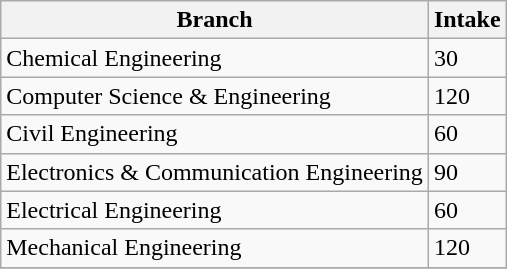<table class="wikitable sortable">
<tr>
<th>Branch</th>
<th>Intake</th>
</tr>
<tr>
<td>Chemical Engineering</td>
<td>30</td>
</tr>
<tr>
<td>Computer Science & Engineering</td>
<td>120</td>
</tr>
<tr>
<td>Civil Engineering</td>
<td>60</td>
</tr>
<tr>
<td>Electronics & Communication Engineering</td>
<td>90</td>
</tr>
<tr>
<td>Electrical Engineering</td>
<td>60</td>
</tr>
<tr>
<td>Mechanical Engineering</td>
<td>120</td>
</tr>
<tr>
</tr>
</table>
